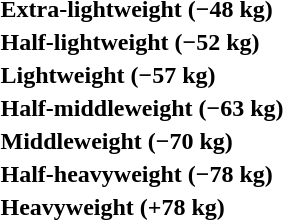<table>
<tr>
<th rowspan=2 style="text-align:left;">Extra-lightweight (−48 kg)</th>
<td rowspan=2></td>
<td rowspan=2></td>
<td></td>
</tr>
<tr>
<td></td>
</tr>
<tr>
<th rowspan=2 style="text-align:left;">Half-lightweight (−52 kg)</th>
<td rowspan=2></td>
<td rowspan=2></td>
<td></td>
</tr>
<tr>
<td></td>
</tr>
<tr>
<th rowspan=2 style="text-align:left;">Lightweight (−57 kg)</th>
<td rowspan=2></td>
<td rowspan=2></td>
<td></td>
</tr>
<tr>
<td></td>
</tr>
<tr>
<th rowspan=2 style="text-align:left;">Half-middleweight (−63 kg)</th>
<td rowspan=2></td>
<td rowspan=2></td>
<td></td>
</tr>
<tr>
<td></td>
</tr>
<tr>
<th rowspan=2 style="text-align:left;">Middleweight (−70 kg)</th>
<td rowspan=2></td>
<td rowspan=2></td>
<td></td>
</tr>
<tr>
<td></td>
</tr>
<tr>
<th rowspan=2 style="text-align:left;">Half-heavyweight (−78 kg)</th>
<td rowspan=2></td>
<td rowspan=2></td>
<td></td>
</tr>
<tr>
<td></td>
</tr>
<tr>
<th rowspan=2 style="text-align:left;">Heavyweight (+78 kg)</th>
<td rowspan=2></td>
<td rowspan=2></td>
<td></td>
</tr>
<tr>
<td></td>
</tr>
</table>
